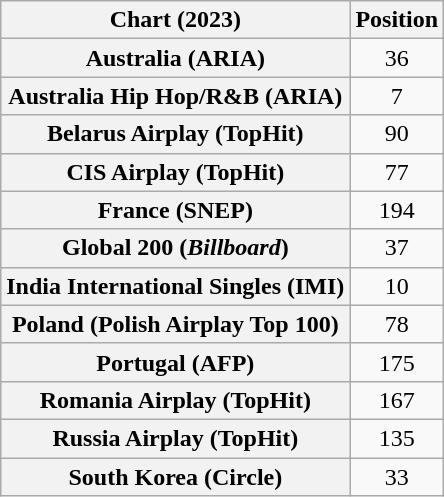<table class="wikitable sortable plainrowheaders" style="text-align:center">
<tr>
<th scope="col">Chart (2023)</th>
<th scope="col">Position</th>
</tr>
<tr>
<th scope="row">Australia (ARIA)</th>
<td>36</td>
</tr>
<tr>
<th scope="row">Australia Hip Hop/R&B (ARIA)</th>
<td>7</td>
</tr>
<tr>
<th scope="row">Belarus Airplay (TopHit)</th>
<td>90</td>
</tr>
<tr>
<th scope="row">CIS Airplay (TopHit)</th>
<td>77</td>
</tr>
<tr>
<th scope="row">France (SNEP)</th>
<td>194</td>
</tr>
<tr>
<th scope="row">Global 200 (<em>Billboard</em>)</th>
<td>37</td>
</tr>
<tr>
<th scope="row">India International Singles (IMI)</th>
<td>10</td>
</tr>
<tr>
<th scope="row">Poland (Polish Airplay Top 100)</th>
<td>78</td>
</tr>
<tr>
<th scope="row">Portugal (AFP)</th>
<td>175</td>
</tr>
<tr>
<th scope="row">Romania Airplay (TopHit)</th>
<td>167</td>
</tr>
<tr>
<th scope="row">Russia Airplay (TopHit)</th>
<td>135</td>
</tr>
<tr>
<th scope="row">South Korea (Circle)</th>
<td>33</td>
</tr>
</table>
